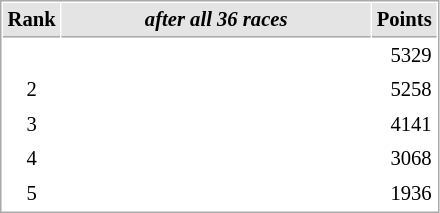<table cellspacing="1" cellpadding="3" style="border:1px solid #aaa; font-size:86%;">
<tr style="background:#e4e4e4;">
<th style="border-bottom:1px solid #aaa; width:10px;">Rank</th>
<th style="border-bottom:1px solid #aaa; width:200px; white-space:nowrap;"><em>after all 36 races</em></th>
<th style="border-bottom:1px solid #aaa; width:20px;">Points</th>
</tr>
<tr>
<td style="text-align:center;"></td>
<td><strong>  </strong></td>
<td align=right>5329</td>
</tr>
<tr>
<td style="text-align:center;">2</td>
<td></td>
<td align=right>5258</td>
</tr>
<tr>
<td style="text-align:center;">3</td>
<td></td>
<td align=right>4141</td>
</tr>
<tr>
<td style="text-align:center;">4</td>
<td></td>
<td align=right>3068</td>
</tr>
<tr>
<td style="text-align:center;">5</td>
<td></td>
<td align=right>1936</td>
</tr>
</table>
